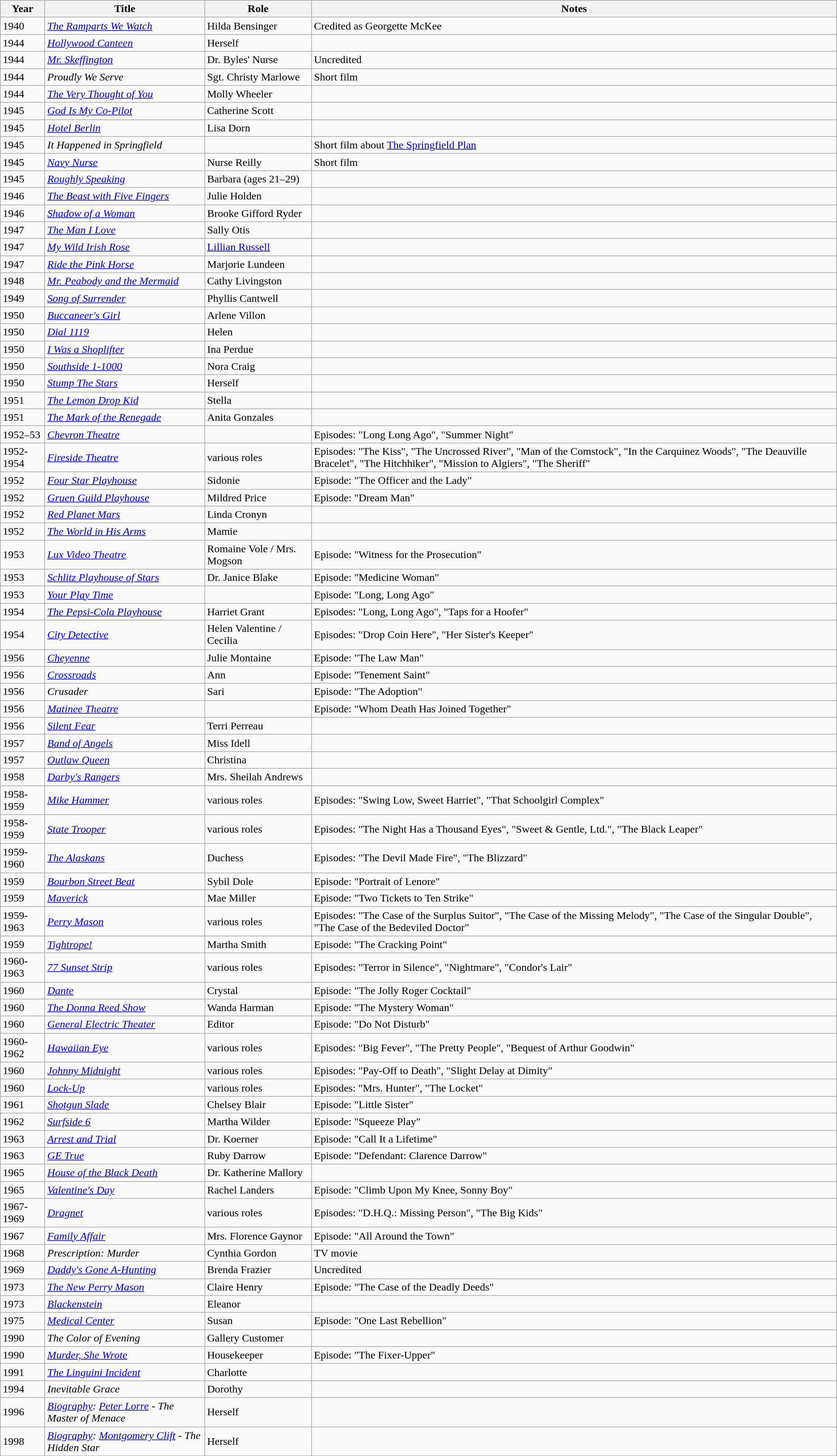<table class="wikitable">
<tr>
<th>Year</th>
<th>Title</th>
<th>Role</th>
<th>Notes</th>
</tr>
<tr>
<td>1940</td>
<td><em><a href='#'>The Ramparts We Watch</a></em></td>
<td>Hilda Bensinger</td>
<td>Credited as Georgette McKee</td>
</tr>
<tr>
<td>1944</td>
<td><em><a href='#'>Hollywood Canteen</a></em></td>
<td>Herself</td>
<td></td>
</tr>
<tr>
<td>1944</td>
<td><em><a href='#'>Mr. Skeffington</a></em></td>
<td>Dr. Byles' Nurse</td>
<td>Uncredited</td>
</tr>
<tr>
<td>1944</td>
<td><em>Proudly We Serve</em></td>
<td>Sgt. Christy Marlowe</td>
<td>Short film</td>
</tr>
<tr>
<td>1944</td>
<td><em><a href='#'>The Very Thought of You</a></em></td>
<td>Molly Wheeler</td>
<td></td>
</tr>
<tr>
<td>1945</td>
<td><em><a href='#'>God Is My Co-Pilot</a></em></td>
<td>Catherine Scott</td>
<td></td>
</tr>
<tr>
<td>1945</td>
<td><em><a href='#'>Hotel Berlin</a></em></td>
<td>Lisa Dorn</td>
<td></td>
</tr>
<tr>
<td>1945</td>
<td><em>It Happened in Springfield</em></td>
<td></td>
<td>Short film about <a href='#'>The Springfield Plan</a></td>
</tr>
<tr>
<td>1945</td>
<td><em><a href='#'>Navy Nurse</a></em></td>
<td>Nurse Reilly</td>
<td>Short film</td>
</tr>
<tr>
<td>1945</td>
<td><em><a href='#'>Roughly Speaking</a></em></td>
<td>Barbara (ages 21–29)</td>
<td></td>
</tr>
<tr>
<td>1946</td>
<td><em><a href='#'>The Beast with Five Fingers</a></em></td>
<td>Julie Holden</td>
<td></td>
</tr>
<tr>
<td>1946</td>
<td><em><a href='#'>Shadow of a Woman</a></em></td>
<td>Brooke Gifford Ryder</td>
<td></td>
</tr>
<tr>
<td>1947</td>
<td><em><a href='#'>The Man I Love</a></em></td>
<td>Sally Otis</td>
<td></td>
</tr>
<tr>
<td>1947</td>
<td><em><a href='#'>My Wild Irish Rose</a></em></td>
<td><a href='#'>Lillian Russell</a></td>
<td></td>
</tr>
<tr>
<td>1947</td>
<td><em><a href='#'>Ride the Pink Horse</a></em></td>
<td>Marjorie Lundeen</td>
<td></td>
</tr>
<tr>
<td>1948</td>
<td><em><a href='#'>Mr. Peabody and the Mermaid</a></em></td>
<td>Cathy Livingston</td>
<td></td>
</tr>
<tr>
<td>1949</td>
<td><em><a href='#'>Song of Surrender</a></em></td>
<td>Phyllis Cantwell</td>
<td></td>
</tr>
<tr>
<td>1950</td>
<td><em><a href='#'>Buccaneer's Girl</a></em></td>
<td>Arlene Villon</td>
<td></td>
</tr>
<tr>
<td>1950</td>
<td><em><a href='#'>Dial 1119</a></em></td>
<td>Helen</td>
<td></td>
</tr>
<tr>
<td>1950</td>
<td><em><a href='#'>I Was a Shoplifter</a></em></td>
<td>Ina Perdue</td>
<td></td>
</tr>
<tr>
<td>1950</td>
<td><em><a href='#'>Southside 1-1000</a></em></td>
<td>Nora Craig</td>
<td></td>
</tr>
<tr>
<td>1950</td>
<td><em><a href='#'>Stump The Stars</a></em></td>
<td>Herself</td>
<td></td>
</tr>
<tr>
<td>1951</td>
<td><em><a href='#'>The Lemon Drop Kid</a></em></td>
<td>Stella</td>
<td></td>
</tr>
<tr>
<td>1951</td>
<td><em><a href='#'>The Mark of the Renegade</a></em></td>
<td>Anita Gonzales</td>
<td></td>
</tr>
<tr>
<td>1952–53</td>
<td><em><a href='#'>Chevron Theatre</a></em></td>
<td></td>
<td>Episodes: "Long Long Ago", "Summer Night"</td>
</tr>
<tr>
<td>1952-1954</td>
<td><em><a href='#'>Fireside Theatre</a></em></td>
<td>various roles</td>
<td>Episodes: "The Kiss", "The Uncrossed River", "Man of the Comstock", "In the Carquinez Woods", "The Deauville Bracelet", "The Hitchhiker", "Mission to Algiers", "The Sheriff"</td>
</tr>
<tr>
<td>1952</td>
<td><em><a href='#'>Four Star Playhouse</a></em></td>
<td>Sidonie</td>
<td>Episode: "The Officer and the Lady"</td>
</tr>
<tr>
<td>1952</td>
<td><em><a href='#'>Gruen Guild Playhouse</a></em></td>
<td>Mildred Price</td>
<td>Episode: "Dream Man"</td>
</tr>
<tr>
<td>1952</td>
<td><em><a href='#'>Red Planet Mars</a></em></td>
<td>Linda Cronyn</td>
<td></td>
</tr>
<tr>
<td>1952</td>
<td><em><a href='#'>The World in His Arms</a></em></td>
<td>Mamie</td>
<td></td>
</tr>
<tr>
<td>1953</td>
<td><em><a href='#'>Lux Video Theatre</a></em></td>
<td>Romaine Vole / Mrs. Mogson</td>
<td>Episode: "Witness for the Prosecution"</td>
</tr>
<tr>
<td>1953</td>
<td><em><a href='#'>Schlitz Playhouse of Stars</a></em></td>
<td>Dr. Janice Blake</td>
<td>Episode: "Medicine Woman"</td>
</tr>
<tr>
<td>1953</td>
<td><em><a href='#'>Your Play Time</a></em></td>
<td></td>
<td>Episode: "Long, Long Ago"</td>
</tr>
<tr>
<td>1954</td>
<td><em><a href='#'>The Pepsi-Cola Playhouse</a></em></td>
<td>Harriet Grant</td>
<td>Episodes: "Long, Long Ago", "Taps for a Hoofer"</td>
</tr>
<tr>
<td>1954</td>
<td><em><a href='#'>City Detective</a></em></td>
<td>Helen Valentine / Cecilia</td>
<td>Episodes: "Drop Coin Here", "Her Sister's Keeper"</td>
</tr>
<tr>
<td>1956</td>
<td><em><a href='#'>Cheyenne</a></em></td>
<td>Julie Montaine</td>
<td>Episode: "The Law Man"</td>
</tr>
<tr>
<td>1956</td>
<td><em><a href='#'>Crossroads</a></em></td>
<td>Ann</td>
<td>Episode: "Tenement Saint"</td>
</tr>
<tr>
<td>1956</td>
<td><em>Crusader</em></td>
<td>Sari</td>
<td>Episode: "The Adoption"</td>
</tr>
<tr>
<td>1956</td>
<td><em><a href='#'>Matinee Theatre</a></em></td>
<td></td>
<td>Episode: "Whom Death Has Joined Together"</td>
</tr>
<tr>
<td>1956</td>
<td><em><a href='#'>Silent Fear</a></em></td>
<td>Terri Perreau</td>
<td></td>
</tr>
<tr>
<td>1957</td>
<td><em><a href='#'>Band of Angels</a></em></td>
<td>Miss Idell</td>
<td></td>
</tr>
<tr>
<td>1957</td>
<td><em><a href='#'>Outlaw Queen</a></em></td>
<td>Christina</td>
<td></td>
</tr>
<tr>
<td>1958</td>
<td><em><a href='#'>Darby's Rangers</a></em></td>
<td>Mrs. Sheilah Andrews</td>
<td></td>
</tr>
<tr>
<td>1958-1959</td>
<td><em><a href='#'>Mike Hammer</a></em></td>
<td>various roles</td>
<td>Episodes: "Swing Low, Sweet Harriet", "That Schoolgirl Complex"</td>
</tr>
<tr>
<td>1958-1959</td>
<td><em><a href='#'>State Trooper</a></em></td>
<td>various roles</td>
<td>Episodes: "The Night Has a Thousand Eyes", "Sweet & Gentle, Ltd.", "The Black Leaper"</td>
</tr>
<tr>
<td>1959-1960</td>
<td><em><a href='#'>The Alaskans</a></em></td>
<td>Duchess</td>
<td>Episodes: "The Devil Made Fire", "The Blizzard"</td>
</tr>
<tr>
<td>1959</td>
<td><em><a href='#'>Bourbon Street Beat</a></em></td>
<td>Sybil Dole</td>
<td>Episode: "Portrait of Lenore"</td>
</tr>
<tr>
<td>1959</td>
<td><em><a href='#'>Maverick</a></em></td>
<td>Mae Miller</td>
<td>Episode: "Two Tickets to Ten Strike"</td>
</tr>
<tr>
<td>1959-1963</td>
<td><em><a href='#'>Perry Mason</a></em></td>
<td>various roles</td>
<td>Episodes: "The Case of the Surplus Suitor", "The Case of the Missing Melody", "The Case of the Singular Double", "The Case of the Bedeviled Doctor"</td>
</tr>
<tr>
<td>1959</td>
<td><em><a href='#'>Tightrope!</a></em></td>
<td>Martha Smith</td>
<td>Episode: "The Cracking Point"</td>
</tr>
<tr>
<td>1960-1963</td>
<td><em><a href='#'>77 Sunset Strip</a></em></td>
<td>various roles</td>
<td>Episodes: "Terror in Silence", "Nightmare", "Condor's Lair"</td>
</tr>
<tr>
<td>1960</td>
<td><em><a href='#'>Dante</a></em></td>
<td>Crystal</td>
<td>Episode: "The Jolly Roger Cocktail"</td>
</tr>
<tr>
<td>1960</td>
<td><em><a href='#'>The Donna Reed Show</a></em></td>
<td>Wanda Harman</td>
<td>Episode: "The Mystery Woman"</td>
</tr>
<tr>
<td>1960</td>
<td><em><a href='#'>General Electric Theater</a></em></td>
<td>Editor</td>
<td>Episode: "Do Not Disturb"</td>
</tr>
<tr>
<td>1960-1962</td>
<td><em><a href='#'>Hawaiian Eye</a></em></td>
<td>various roles</td>
<td>Episodes: "Big Fever", "The Pretty People", "Bequest of Arthur Goodwin"</td>
</tr>
<tr>
<td>1960</td>
<td><em><a href='#'>Johnny Midnight</a></em></td>
<td>various roles</td>
<td>Episodes: "Pay-Off to Death", "Slight Delay at Dimity"</td>
</tr>
<tr>
<td>1960</td>
<td><em><a href='#'>Lock-Up</a></em></td>
<td>various roles</td>
<td>Episodes: "Mrs. Hunter", "The Locket"</td>
</tr>
<tr>
<td>1961</td>
<td><em><a href='#'>Shotgun Slade</a></em></td>
<td>Chelsey Blair</td>
<td>Episode: "Little Sister"</td>
</tr>
<tr>
<td>1962</td>
<td><em><a href='#'>Surfside 6</a></em></td>
<td>Martha Wilder</td>
<td>Episode: "Squeeze Play"</td>
</tr>
<tr>
<td>1963</td>
<td><em><a href='#'>Arrest and Trial</a></em></td>
<td>Dr. Koerner</td>
<td>Episode: "Call It a Lifetime"</td>
</tr>
<tr>
<td>1963</td>
<td><em><a href='#'>GE True</a></em></td>
<td>Ruby Darrow</td>
<td>Episode: "Defendant: Clarence Darrow"</td>
</tr>
<tr>
<td>1965</td>
<td><em><a href='#'>House of the Black Death</a></em></td>
<td>Dr. Katherine Mallory</td>
<td></td>
</tr>
<tr>
<td>1965</td>
<td><em><a href='#'>Valentine's Day</a></em></td>
<td>Rachel Landers</td>
<td>Episode: "Climb Upon My Knee, Sonny Boy"</td>
</tr>
<tr>
<td>1967-1969</td>
<td><em><a href='#'>Dragnet</a></em></td>
<td>various roles</td>
<td>Episodes: "D.H.Q.: Missing Person", "The Big Kids"</td>
</tr>
<tr>
<td>1967</td>
<td><em><a href='#'>Family Affair</a></em></td>
<td>Mrs. Florence Gaynor</td>
<td>Episode: "All Around the Town"</td>
</tr>
<tr>
<td>1968</td>
<td><em>Prescription: Murder</em></td>
<td>Cynthia Gordon</td>
<td>TV movie</td>
</tr>
<tr>
<td>1969</td>
<td><em><a href='#'>Daddy's Gone A-Hunting</a></em></td>
<td>Brenda Frazier</td>
<td>Uncredited</td>
</tr>
<tr>
<td>1973</td>
<td><em><a href='#'>The New Perry Mason</a></em></td>
<td>Claire Henry</td>
<td>Episode: "The Case of the Deadly Deeds"</td>
</tr>
<tr>
<td>1973</td>
<td><em><a href='#'>Blackenstein</a></em></td>
<td>Eleanor</td>
<td></td>
</tr>
<tr>
<td>1975</td>
<td><em><a href='#'>Medical Center</a></em></td>
<td>Susan</td>
<td>Episode: "One Last Rebellion"</td>
</tr>
<tr>
<td>1990</td>
<td><em>The Color of Evening</em></td>
<td>Gallery Customer</td>
<td></td>
</tr>
<tr>
<td>1990</td>
<td><em><a href='#'>Murder, She Wrote</a></em></td>
<td>Housekeeper</td>
<td>Episode: "The Fixer-Upper"</td>
</tr>
<tr>
<td>1991</td>
<td><em><a href='#'>The Linguini Incident</a></em></td>
<td>Charlotte</td>
<td></td>
</tr>
<tr>
<td>1994</td>
<td><em>Inevitable Grace</em></td>
<td>Dorothy</td>
<td></td>
</tr>
<tr>
<td>1996</td>
<td><em><a href='#'>Biography</a>: <a href='#'>Peter Lorre</a> - The Master of Menace</em></td>
<td>Herself</td>
<td></td>
</tr>
<tr>
<td>1998</td>
<td><em><a href='#'>Biography</a>: <a href='#'>Montgomery Clift</a> - The Hidden Star</em></td>
<td>Herself</td>
<td></td>
</tr>
<tr>
</tr>
</table>
